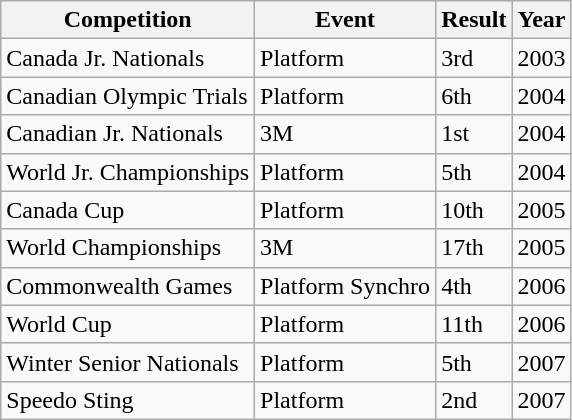<table class="wikitable">
<tr>
<th>Competition</th>
<th>Event</th>
<th>Result</th>
<th>Year</th>
</tr>
<tr>
<td>Canada Jr. Nationals</td>
<td>Platform</td>
<td>3rd</td>
<td>2003</td>
</tr>
<tr>
<td>Canadian Olympic Trials</td>
<td>Platform</td>
<td>6th</td>
<td>2004</td>
</tr>
<tr>
<td>Canadian Jr. Nationals</td>
<td>3M</td>
<td>1st</td>
<td>2004</td>
</tr>
<tr>
<td>World Jr. Championships</td>
<td>Platform</td>
<td>5th</td>
<td>2004</td>
</tr>
<tr>
<td>Canada Cup</td>
<td>Platform</td>
<td>10th</td>
<td>2005</td>
</tr>
<tr>
<td>World Championships</td>
<td>3M</td>
<td>17th</td>
<td>2005</td>
</tr>
<tr>
<td>Commonwealth Games</td>
<td>Platform Synchro</td>
<td>4th</td>
<td>2006</td>
</tr>
<tr>
<td>World Cup</td>
<td>Platform</td>
<td>11th</td>
<td>2006</td>
</tr>
<tr>
<td>Winter Senior Nationals</td>
<td>Platform</td>
<td>5th</td>
<td>2007</td>
</tr>
<tr>
<td>Speedo Sting</td>
<td>Platform</td>
<td>2nd</td>
<td>2007</td>
</tr>
</table>
